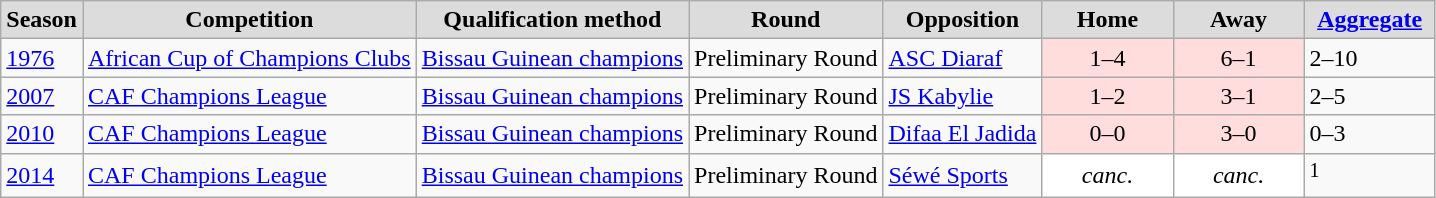<table class="sortable plainrowheaders wikitable">
<tr>
<th style="background:#DCDCDC">Season</th>
<th style="background:#DCDCDC">Competition</th>
<th style="background:#DCDCDC">Qualification method</th>
<th style="background:#DCDCDC">Round</th>
<th style="background:#DCDCDC">Opposition</th>
<th width="80" style="background:#DCDCDC">Home</th>
<th width="80" style="background:#DCDCDC">Away</th>
<th width="80" style="background:#DCDCDC"><a href='#'>Aggregate</a></th>
</tr>
<tr>
<td><a href='#'>1976</a></td>
<td><a href='#'>African Cup of Champions Clubs</a></td>
<td><a href='#'>Bissau Guinean champions</a></td>
<td align=left>Preliminary Round</td>
<td align=left> <a href='#'>ASC Diaraf</a></td>
<td style="background:#fdd; text-align:center">1–4</td>
<td style="background:#fdd; text-align:center">6–1</td>
<td>2–10</td>
</tr>
<tr>
<td><a href='#'>2007</a></td>
<td><a href='#'>CAF Champions League</a></td>
<td><a href='#'>Bissau Guinean champions</a></td>
<td align=left>Preliminary Round</td>
<td align=left> <a href='#'>JS Kabylie</a></td>
<td style="background:#fdd; text-align:center">1–2</td>
<td style="background:#fdd; text-align:center">3–1</td>
<td>2–5</td>
</tr>
<tr>
<td><a href='#'>2010</a></td>
<td><a href='#'>CAF Champions League</a></td>
<td><a href='#'>Bissau Guinean champions</a></td>
<td align=left>Preliminary Round</td>
<td align=left> <a href='#'>Difaa El Jadida</a></td>
<td style="background:#fdd; text-align:center">0–0</td>
<td style="background:#fdd; text-align:center">3–0</td>
<td>0–3</td>
</tr>
<tr>
<td><a href='#'>2014</a></td>
<td><a href='#'>CAF Champions League</a></td>
<td><a href='#'>Bissau Guinean champions</a></td>
<td align=left>Preliminary Round</td>
<td align=left> <a href='#'>Séwé Sports</a></td>
<td style="background:#fff; text-align:center"><em>canc.</em></td>
<td style="background:#fff; text-align:center"><em>canc.</em></td>
<td><sup>1</sup></td>
</tr>
</table>
